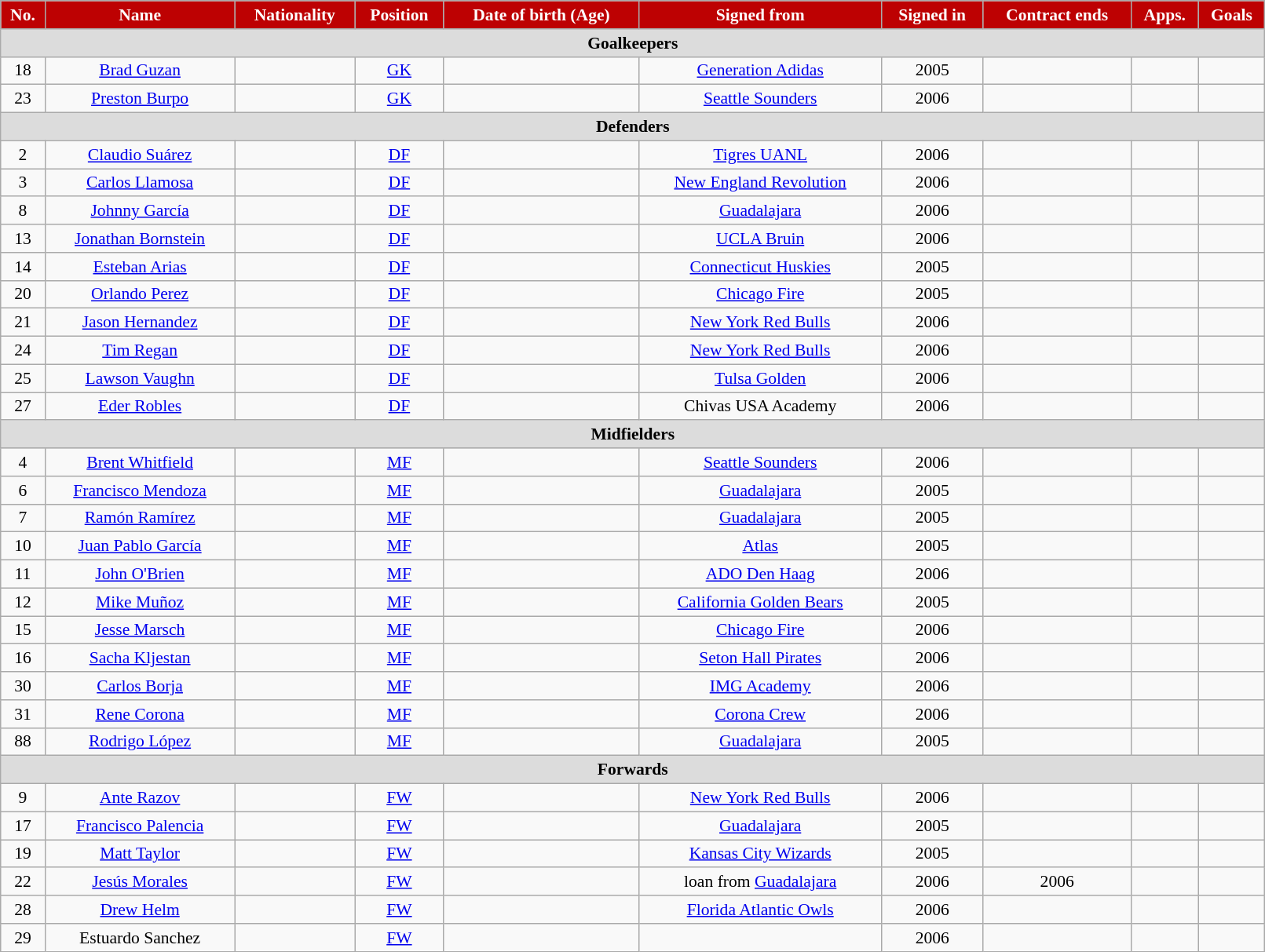<table class="wikitable"  style="text-align:center; font-size:90%; width:85%;">
<tr>
<th style="background:#BD0102; color:white; text-align:center;">No.</th>
<th style="background:#BD0102; color:white; text-align:center;">Name</th>
<th style="background:#BD0102; color:white; text-align:center;">Nationality</th>
<th style="background:#BD0102; color:white; text-align:center;">Position</th>
<th style="background:#BD0102; color:white; text-align:center;">Date of birth (Age)</th>
<th style="background:#BD0102; color:white; text-align:center;">Signed from</th>
<th style="background:#BD0102; color:white; text-align:center;">Signed in</th>
<th style="background:#BD0102; color:white; text-align:center;">Contract ends</th>
<th style="background:#BD0102; color:white; text-align:center;">Apps.</th>
<th style="background:#BD0102; color:white; text-align:center;">Goals</th>
</tr>
<tr>
<th colspan="11"  style="background:#dcdcdc; text-align:center;">Goalkeepers</th>
</tr>
<tr>
<td>18</td>
<td><a href='#'>Brad Guzan</a></td>
<td></td>
<td><a href='#'>GK</a></td>
<td></td>
<td><a href='#'>Generation Adidas</a></td>
<td>2005</td>
<td></td>
<td></td>
<td></td>
</tr>
<tr>
<td>23</td>
<td><a href='#'>Preston Burpo</a></td>
<td></td>
<td><a href='#'>GK</a></td>
<td></td>
<td><a href='#'>Seattle Sounders</a></td>
<td>2006</td>
<td></td>
<td></td>
<td></td>
</tr>
<tr>
<th colspan="11"  style="background:#dcdcdc; text-align:center;">Defenders</th>
</tr>
<tr>
<td>2</td>
<td><a href='#'>Claudio Suárez</a></td>
<td></td>
<td><a href='#'>DF</a></td>
<td></td>
<td> <a href='#'>Tigres UANL</a></td>
<td>2006</td>
<td></td>
<td></td>
<td></td>
</tr>
<tr>
<td>3</td>
<td><a href='#'>Carlos Llamosa</a></td>
<td></td>
<td><a href='#'>DF</a></td>
<td></td>
<td><a href='#'>New England Revolution</a></td>
<td>2006</td>
<td></td>
<td></td>
<td></td>
</tr>
<tr>
<td>8</td>
<td><a href='#'>Johnny García</a></td>
<td></td>
<td><a href='#'>DF</a></td>
<td></td>
<td> <a href='#'>Guadalajara</a></td>
<td>2006</td>
<td></td>
<td></td>
<td></td>
</tr>
<tr>
<td>13</td>
<td><a href='#'>Jonathan Bornstein</a></td>
<td></td>
<td><a href='#'>DF</a></td>
<td></td>
<td><a href='#'>UCLA Bruin</a></td>
<td>2006</td>
<td></td>
<td></td>
<td></td>
</tr>
<tr>
<td>14</td>
<td><a href='#'>Esteban Arias</a></td>
<td></td>
<td><a href='#'>DF</a></td>
<td></td>
<td><a href='#'>Connecticut Huskies</a></td>
<td>2005</td>
<td></td>
<td></td>
<td></td>
</tr>
<tr>
<td>20</td>
<td><a href='#'>Orlando Perez</a></td>
<td></td>
<td><a href='#'>DF</a></td>
<td></td>
<td><a href='#'>Chicago Fire</a></td>
<td>2005</td>
<td></td>
<td></td>
<td></td>
</tr>
<tr>
<td>21</td>
<td><a href='#'>Jason Hernandez</a></td>
<td></td>
<td><a href='#'>DF</a></td>
<td></td>
<td><a href='#'>New York Red Bulls</a></td>
<td>2006</td>
<td></td>
<td></td>
<td></td>
</tr>
<tr>
<td>24</td>
<td><a href='#'>Tim Regan</a></td>
<td></td>
<td><a href='#'>DF</a></td>
<td></td>
<td><a href='#'>New York Red Bulls</a></td>
<td>2006</td>
<td></td>
<td></td>
<td></td>
</tr>
<tr>
<td>25</td>
<td><a href='#'>Lawson Vaughn</a></td>
<td></td>
<td><a href='#'>DF</a></td>
<td></td>
<td><a href='#'>Tulsa Golden</a></td>
<td>2006</td>
<td></td>
<td></td>
<td></td>
</tr>
<tr>
<td>27</td>
<td><a href='#'>Eder Robles</a></td>
<td></td>
<td><a href='#'>DF</a></td>
<td></td>
<td>Chivas USA Academy</td>
<td>2006</td>
<td></td>
<td></td>
<td></td>
</tr>
<tr>
<th colspan="11"  style="background:#dcdcdc; text-align:center;">Midfielders</th>
</tr>
<tr>
<td>4</td>
<td><a href='#'>Brent Whitfield</a></td>
<td></td>
<td><a href='#'>MF</a></td>
<td></td>
<td><a href='#'>Seattle Sounders</a></td>
<td>2006</td>
<td></td>
<td></td>
<td></td>
</tr>
<tr>
<td>6</td>
<td><a href='#'>Francisco Mendoza</a></td>
<td></td>
<td><a href='#'>MF</a></td>
<td></td>
<td> <a href='#'>Guadalajara</a></td>
<td>2005</td>
<td></td>
<td></td>
<td></td>
</tr>
<tr>
<td>7</td>
<td><a href='#'>Ramón Ramírez</a></td>
<td></td>
<td><a href='#'>MF</a></td>
<td></td>
<td> <a href='#'>Guadalajara</a></td>
<td>2005</td>
<td></td>
<td></td>
<td></td>
</tr>
<tr>
<td>10</td>
<td><a href='#'>Juan Pablo García</a></td>
<td></td>
<td><a href='#'>MF</a></td>
<td></td>
<td> <a href='#'>Atlas</a></td>
<td>2005</td>
<td></td>
<td></td>
<td></td>
</tr>
<tr>
<td>11</td>
<td><a href='#'>John O'Brien</a></td>
<td></td>
<td><a href='#'>MF</a></td>
<td></td>
<td> <a href='#'>ADO Den Haag</a></td>
<td>2006</td>
<td></td>
<td></td>
<td></td>
</tr>
<tr>
<td>12</td>
<td><a href='#'>Mike Muñoz</a></td>
<td></td>
<td><a href='#'>MF</a></td>
<td></td>
<td><a href='#'>California Golden Bears</a></td>
<td>2005</td>
<td></td>
<td></td>
<td></td>
</tr>
<tr>
<td>15</td>
<td><a href='#'>Jesse Marsch</a></td>
<td></td>
<td><a href='#'>MF</a></td>
<td></td>
<td><a href='#'>Chicago Fire</a></td>
<td>2006</td>
<td></td>
<td></td>
<td></td>
</tr>
<tr>
<td>16</td>
<td><a href='#'>Sacha Kljestan</a></td>
<td></td>
<td><a href='#'>MF</a></td>
<td></td>
<td><a href='#'>Seton Hall Pirates</a></td>
<td>2006</td>
<td></td>
<td></td>
<td></td>
</tr>
<tr>
<td>30</td>
<td><a href='#'>Carlos Borja</a></td>
<td></td>
<td><a href='#'>MF</a></td>
<td></td>
<td><a href='#'>IMG Academy</a></td>
<td>2006</td>
<td></td>
<td></td>
<td></td>
</tr>
<tr>
<td>31</td>
<td><a href='#'>Rene Corona</a></td>
<td></td>
<td><a href='#'>MF</a></td>
<td></td>
<td><a href='#'>Corona Crew</a></td>
<td>2006</td>
<td></td>
<td></td>
<td></td>
</tr>
<tr>
<td>88</td>
<td><a href='#'>Rodrigo López</a></td>
<td></td>
<td><a href='#'>MF</a></td>
<td></td>
<td> <a href='#'>Guadalajara</a></td>
<td>2005</td>
<td></td>
<td></td>
<td></td>
</tr>
<tr>
<th colspan="11"  style="background:#dcdcdc; text-align:center;">Forwards</th>
</tr>
<tr>
<td>9</td>
<td><a href='#'>Ante Razov</a></td>
<td></td>
<td><a href='#'>FW</a></td>
<td></td>
<td><a href='#'>New York Red Bulls</a></td>
<td>2006</td>
<td></td>
<td></td>
<td></td>
</tr>
<tr>
<td>17</td>
<td><a href='#'>Francisco Palencia</a></td>
<td></td>
<td><a href='#'>FW</a></td>
<td></td>
<td> <a href='#'>Guadalajara</a></td>
<td>2005</td>
<td></td>
<td></td>
<td></td>
</tr>
<tr>
<td>19</td>
<td><a href='#'>Matt Taylor</a></td>
<td></td>
<td><a href='#'>FW</a></td>
<td></td>
<td><a href='#'>Kansas City Wizards</a></td>
<td>2005</td>
<td></td>
<td></td>
<td></td>
</tr>
<tr>
<td>22</td>
<td><a href='#'>Jesús Morales</a></td>
<td></td>
<td><a href='#'>FW</a></td>
<td></td>
<td>loan from  <a href='#'>Guadalajara</a></td>
<td>2006</td>
<td>2006</td>
<td></td>
<td></td>
</tr>
<tr>
<td>28</td>
<td><a href='#'>Drew Helm</a></td>
<td></td>
<td><a href='#'>FW</a></td>
<td></td>
<td><a href='#'>Florida Atlantic Owls</a></td>
<td>2006</td>
<td></td>
<td></td>
<td></td>
</tr>
<tr>
<td>29</td>
<td>Estuardo Sanchez</td>
<td></td>
<td><a href='#'>FW</a></td>
<td></td>
<td></td>
<td>2006</td>
<td></td>
<td></td>
<td></td>
</tr>
</table>
